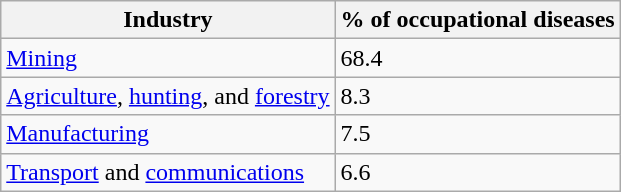<table class="wikitable">
<tr>
<th>Industry</th>
<th>% of occupational diseases</th>
</tr>
<tr>
<td><a href='#'>Mining</a></td>
<td>68.4</td>
</tr>
<tr>
<td><a href='#'>Agriculture</a>, <a href='#'>hunting</a>, and <a href='#'>forestry</a></td>
<td>8.3</td>
</tr>
<tr>
<td><a href='#'>Manufacturing</a></td>
<td>7.5</td>
</tr>
<tr>
<td><a href='#'>Transport</a> and <a href='#'>communications</a></td>
<td>6.6</td>
</tr>
</table>
